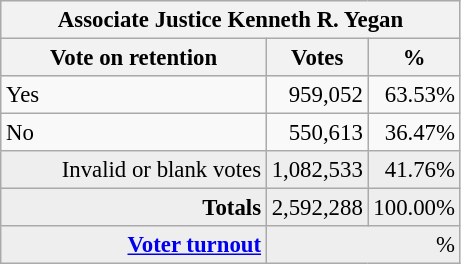<table class="wikitable" style="font-size: 95%;">
<tr style="background-color:#E9E9E9">
<th colspan=7>Associate Justice Kenneth R. Yegan</th>
</tr>
<tr style="background-color:#E9E9E9">
<th style="width: 170px">Vote on retention</th>
<th style="width: 50px">Votes</th>
<th style="width: 40px">%</th>
</tr>
<tr>
<td>Yes</td>
<td align="right">959,052</td>
<td align="right">63.53%</td>
</tr>
<tr>
<td>No</td>
<td align="right">550,613</td>
<td align="right">36.47%</td>
</tr>
<tr style="background-color:#EEEEEE">
<td align="right">Invalid or blank votes</td>
<td align="right">1,082,533</td>
<td align="right">41.76%</td>
</tr>
<tr style="background-color:#EEEEEE">
<td colspan="1" align="right"><strong>Totals</strong></td>
<td align="right">2,592,288</td>
<td align="right">100.00%</td>
</tr>
<tr style="background-color:#EEEEEE">
<td align="right"><strong><a href='#'>Voter turnout</a></strong></td>
<td colspan="2" align="right">%</td>
</tr>
</table>
